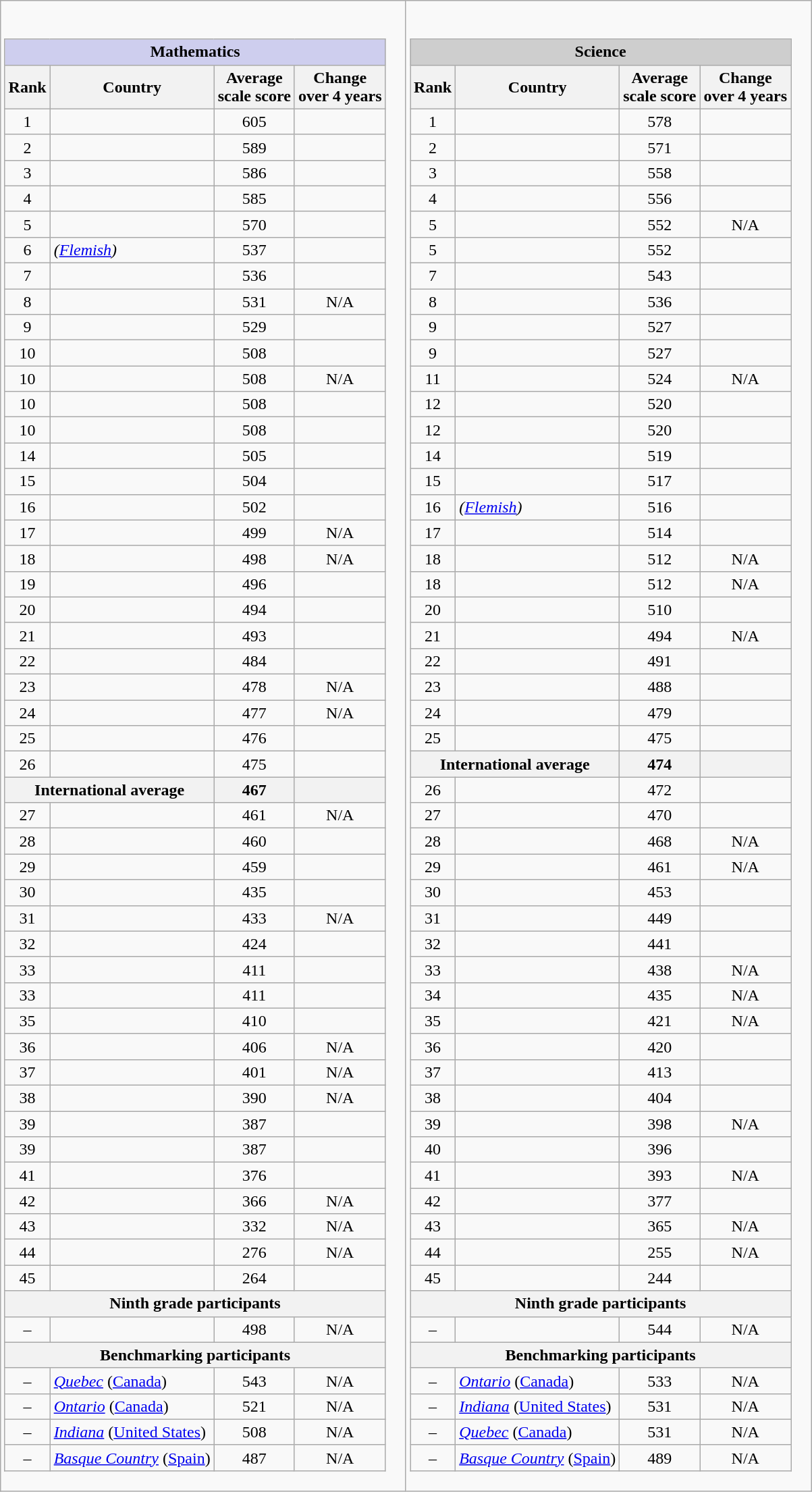<table class="wikitable">
<tr>
<td><br><table class="wikitable sortable" style="text-align:center;">
<tr>
<th colspan="4" style="background:#ceceee;">Mathematics</th>
</tr>
<tr>
<th>Rank</th>
<th>Country</th>
<th>Average<br>scale score</th>
<th>Change<br>over 4 years</th>
</tr>
<tr>
<td>1</td>
<td style="text-align:left;"></td>
<td>605</td>
<td></td>
</tr>
<tr>
<td>2</td>
<td style="text-align:left;"></td>
<td>589</td>
<td></td>
</tr>
<tr>
<td>3</td>
<td style="text-align:left;"></td>
<td>586</td>
<td></td>
</tr>
<tr>
<td>4</td>
<td style="text-align:left;"></td>
<td>585</td>
<td></td>
</tr>
<tr>
<td>5</td>
<td style="text-align:left;"></td>
<td>570</td>
<td></td>
</tr>
<tr>
<td>6</td>
<td style="text-align:left;"> <em>(<a href='#'>Flemish</a>)</em></td>
<td>537</td>
<td></td>
</tr>
<tr>
<td>7</td>
<td style="text-align:left;"></td>
<td>536</td>
<td></td>
</tr>
<tr>
<td>8</td>
<td style="text-align:left;"></td>
<td>531</td>
<td>N/A</td>
</tr>
<tr>
<td>9</td>
<td style="text-align:left;"></td>
<td>529</td>
<td></td>
</tr>
<tr>
<td>10</td>
<td style="text-align:left;"></td>
<td>508</td>
<td></td>
</tr>
<tr>
<td>10</td>
<td style="text-align:left;"></td>
<td>508</td>
<td>N/A</td>
</tr>
<tr>
<td>10</td>
<td style="text-align:left;"></td>
<td>508</td>
<td></td>
</tr>
<tr>
<td>10</td>
<td style="text-align:left;"></td>
<td>508</td>
<td></td>
</tr>
<tr>
<td>14</td>
<td style="text-align:left;"></td>
<td>505</td>
<td></td>
</tr>
<tr>
<td>15</td>
<td style="text-align:left;"></td>
<td>504</td>
<td></td>
</tr>
<tr>
<td>16</td>
<td style="text-align:left;"></td>
<td>502</td>
<td></td>
</tr>
<tr>
<td>17</td>
<td style="text-align:left;"></td>
<td>499</td>
<td>N/A</td>
</tr>
<tr>
<td>18</td>
<td style="text-align:left;"></td>
<td>498</td>
<td>N/A</td>
</tr>
<tr>
<td>19</td>
<td style="text-align:left;"></td>
<td>496</td>
<td></td>
</tr>
<tr>
<td>20</td>
<td style="text-align:left;"></td>
<td>494</td>
<td></td>
</tr>
<tr>
<td>21</td>
<td style="text-align:left;"></td>
<td>493</td>
<td></td>
</tr>
<tr>
<td>22</td>
<td style="text-align:left;"></td>
<td>484</td>
<td></td>
</tr>
<tr>
<td>23</td>
<td style="text-align:left;"></td>
<td>478</td>
<td>N/A</td>
</tr>
<tr>
<td>24</td>
<td style="text-align:left;"></td>
<td>477</td>
<td>N/A</td>
</tr>
<tr>
<td>25</td>
<td style="text-align:left;"></td>
<td>476</td>
<td></td>
</tr>
<tr>
<td>26</td>
<td style="text-align:left;"></td>
<td>475</td>
<td></td>
</tr>
<tr>
<th colspan="2">International average</th>
<th>467</th>
<th></th>
</tr>
<tr>
<td>27</td>
<td style="text-align:left;"></td>
<td>461</td>
<td>N/A</td>
</tr>
<tr>
<td>28</td>
<td style="text-align:left;"></td>
<td>460</td>
<td></td>
</tr>
<tr>
<td>29</td>
<td style="text-align:left;"></td>
<td>459</td>
<td></td>
</tr>
<tr>
<td>30</td>
<td style="text-align:left;"></td>
<td>435</td>
<td></td>
</tr>
<tr>
<td>31</td>
<td style="text-align:left;"></td>
<td>433</td>
<td>N/A</td>
</tr>
<tr>
<td>32</td>
<td style="text-align:left;"></td>
<td>424</td>
<td></td>
</tr>
<tr>
<td>33</td>
<td style="text-align:left;"></td>
<td>411</td>
<td></td>
</tr>
<tr>
<td>33</td>
<td style="text-align:left;"></td>
<td>411</td>
<td></td>
</tr>
<tr>
<td>35</td>
<td style="text-align:left;"></td>
<td>410</td>
<td></td>
</tr>
<tr>
<td>36</td>
<td style="text-align:left;"></td>
<td>406</td>
<td>N/A</td>
</tr>
<tr>
<td>37</td>
<td style="text-align:left;"></td>
<td>401</td>
<td>N/A</td>
</tr>
<tr>
<td>38</td>
<td style="text-align:left;"></td>
<td>390</td>
<td>N/A</td>
</tr>
<tr>
<td>39</td>
<td style="text-align:left;"></td>
<td>387</td>
<td></td>
</tr>
<tr>
<td>39</td>
<td style="text-align:left;"></td>
<td>387</td>
<td></td>
</tr>
<tr>
<td>41</td>
<td style="text-align:left;"></td>
<td>376</td>
<td></td>
</tr>
<tr>
<td>42</td>
<td style="text-align:left;"></td>
<td>366</td>
<td>N/A</td>
</tr>
<tr>
<td>43</td>
<td style="text-align:left;"></td>
<td>332</td>
<td>N/A</td>
</tr>
<tr>
<td>44</td>
<td style="text-align:left;"></td>
<td>276</td>
<td>N/A</td>
</tr>
<tr>
<td>45</td>
<td style="text-align:left;"></td>
<td>264</td>
<td></td>
</tr>
<tr>
<th colspan="4">Ninth grade participants</th>
</tr>
<tr>
<td>–</td>
<td style="text-align:left;"></td>
<td>498</td>
<td>N/A</td>
</tr>
<tr>
<th colspan="4">Benchmarking participants</th>
</tr>
<tr>
<td>–</td>
<td style="text-align:left;"> <em><a href='#'>Quebec</a></em> (<a href='#'>Canada</a>)</td>
<td>543</td>
<td>N/A</td>
</tr>
<tr>
<td>–</td>
<td style="text-align:left;"> <em><a href='#'>Ontario</a></em> (<a href='#'>Canada</a>)</td>
<td>521</td>
<td>N/A</td>
</tr>
<tr>
<td>–</td>
<td style="text-align:left;"> <em><a href='#'>Indiana</a></em> (<a href='#'>United States</a>)</td>
<td>508</td>
<td>N/A</td>
</tr>
<tr>
<td>–</td>
<td style="text-align:left;"> <em><a href='#'>Basque Country</a></em> (<a href='#'>Spain</a>)</td>
<td>487</td>
<td>N/A</td>
</tr>
</table>
</td>
<td><br><table class="wikitable sortable" style="text-align:center;">
<tr>
<th colspan="4" style="background:#cecece;">Science</th>
</tr>
<tr>
<th>Rank</th>
<th>Country</th>
<th>Average<br>scale score</th>
<th>Change<br>over 4 years</th>
</tr>
<tr>
<td>1</td>
<td style="text-align:left;"></td>
<td>578</td>
<td></td>
</tr>
<tr>
<td>2</td>
<td style="text-align:left;"></td>
<td>571</td>
<td></td>
</tr>
<tr>
<td>3</td>
<td style="text-align:left;"></td>
<td>558</td>
<td></td>
</tr>
<tr>
<td>4</td>
<td style="text-align:left;"></td>
<td>556</td>
<td></td>
</tr>
<tr>
<td>5</td>
<td style="text-align:left;"></td>
<td>552</td>
<td>N/A</td>
</tr>
<tr>
<td>5</td>
<td style="text-align:left;"></td>
<td>552</td>
<td></td>
</tr>
<tr>
<td>7</td>
<td style="text-align:left;"></td>
<td>543</td>
<td></td>
</tr>
<tr>
<td>8</td>
<td style="text-align:left;"></td>
<td>536</td>
<td></td>
</tr>
<tr>
<td>9</td>
<td style="text-align:left;"></td>
<td>527</td>
<td></td>
</tr>
<tr>
<td>9</td>
<td style="text-align:left;"></td>
<td>527</td>
<td></td>
</tr>
<tr>
<td>11</td>
<td style="text-align:left;"></td>
<td>524</td>
<td>N/A</td>
</tr>
<tr>
<td>12</td>
<td style="text-align:left;"></td>
<td>520</td>
<td></td>
</tr>
<tr>
<td>12</td>
<td style="text-align:left;"></td>
<td>520</td>
<td></td>
</tr>
<tr>
<td>14</td>
<td style="text-align:left;"></td>
<td>519</td>
<td></td>
</tr>
<tr>
<td>15</td>
<td style="text-align:left;"></td>
<td>517</td>
<td></td>
</tr>
<tr>
<td>16</td>
<td style="text-align:left;"> <em>(<a href='#'>Flemish</a>)</em></td>
<td>516</td>
<td></td>
</tr>
<tr>
<td>17</td>
<td style="text-align:left;"></td>
<td>514</td>
<td></td>
</tr>
<tr>
<td>18</td>
<td style="text-align:left;"></td>
<td>512</td>
<td>N/A</td>
</tr>
<tr>
<td>18</td>
<td style="text-align:left;"></td>
<td>512</td>
<td>N/A</td>
</tr>
<tr>
<td>20</td>
<td style="text-align:left;"></td>
<td>510</td>
<td></td>
</tr>
<tr>
<td>21</td>
<td style="text-align:left;"></td>
<td>494</td>
<td>N/A</td>
</tr>
<tr>
<td>22</td>
<td style="text-align:left;"></td>
<td>491</td>
<td></td>
</tr>
<tr>
<td>23</td>
<td style="text-align:left;"></td>
<td>488</td>
<td></td>
</tr>
<tr>
<td>24</td>
<td style="text-align:left;"></td>
<td>479</td>
<td></td>
</tr>
<tr>
<td>25</td>
<td style="text-align:left;"></td>
<td>475</td>
<td></td>
</tr>
<tr>
<th colspan="2">International average</th>
<th>474</th>
<th></th>
</tr>
<tr>
<td>26</td>
<td style="text-align:left;"></td>
<td>472</td>
<td></td>
</tr>
<tr>
<td>27</td>
<td style="text-align:left;"></td>
<td>470</td>
<td></td>
</tr>
<tr>
<td>28</td>
<td style="text-align:left;"></td>
<td>468</td>
<td>N/A</td>
</tr>
<tr>
<td>29</td>
<td style="text-align:left;"></td>
<td>461</td>
<td>N/A</td>
</tr>
<tr>
<td>30</td>
<td style="text-align:left;"></td>
<td>453</td>
<td></td>
</tr>
<tr>
<td>31</td>
<td style="text-align:left;"></td>
<td>449</td>
<td></td>
</tr>
<tr>
<td>32</td>
<td style="text-align:left;"></td>
<td>441</td>
<td></td>
</tr>
<tr>
<td>33</td>
<td style="text-align:left;"></td>
<td>438</td>
<td>N/A</td>
</tr>
<tr>
<td>34</td>
<td style="text-align:left;"></td>
<td>435</td>
<td>N/A</td>
</tr>
<tr>
<td>35</td>
<td style="text-align:left;"></td>
<td>421</td>
<td>N/A</td>
</tr>
<tr>
<td>36</td>
<td style="text-align:left;"></td>
<td>420</td>
<td></td>
</tr>
<tr>
<td>37</td>
<td style="text-align:left;"></td>
<td>413</td>
<td></td>
</tr>
<tr>
<td>38</td>
<td style="text-align:left;"></td>
<td>404</td>
<td></td>
</tr>
<tr>
<td>39</td>
<td style="text-align:left;"></td>
<td>398</td>
<td>N/A</td>
</tr>
<tr>
<td>40</td>
<td style="text-align:left;"></td>
<td>396</td>
<td></td>
</tr>
<tr>
<td>41</td>
<td style="text-align:left;"></td>
<td>393</td>
<td>N/A</td>
</tr>
<tr>
<td>42</td>
<td style="text-align:left;"></td>
<td>377</td>
<td></td>
</tr>
<tr>
<td>43</td>
<td style="text-align:left;"></td>
<td>365</td>
<td>N/A</td>
</tr>
<tr>
<td>44</td>
<td style="text-align:left;"></td>
<td>255</td>
<td>N/A</td>
</tr>
<tr>
<td>45</td>
<td style="text-align:left;"></td>
<td>244</td>
<td></td>
</tr>
<tr>
<th colspan="4">Ninth grade participants</th>
</tr>
<tr>
<td>–</td>
<td style="text-align:left;"></td>
<td>544</td>
<td>N/A</td>
</tr>
<tr>
<th colspan="4">Benchmarking participants</th>
</tr>
<tr>
<td>–</td>
<td style="text-align:left;"> <em><a href='#'>Ontario</a></em> (<a href='#'>Canada</a>)</td>
<td>533</td>
<td>N/A</td>
</tr>
<tr>
<td>–</td>
<td style="text-align:left;"> <em><a href='#'>Indiana</a></em> (<a href='#'>United States</a>)</td>
<td>531</td>
<td>N/A</td>
</tr>
<tr>
<td>–</td>
<td style="text-align:left;"> <em><a href='#'>Quebec</a></em> (<a href='#'>Canada</a>)</td>
<td>531</td>
<td>N/A</td>
</tr>
<tr>
<td>–</td>
<td style="text-align:left;"> <em><a href='#'>Basque Country</a></em> (<a href='#'>Spain</a>)</td>
<td>489</td>
<td>N/A</td>
</tr>
</table>
</td>
</tr>
</table>
